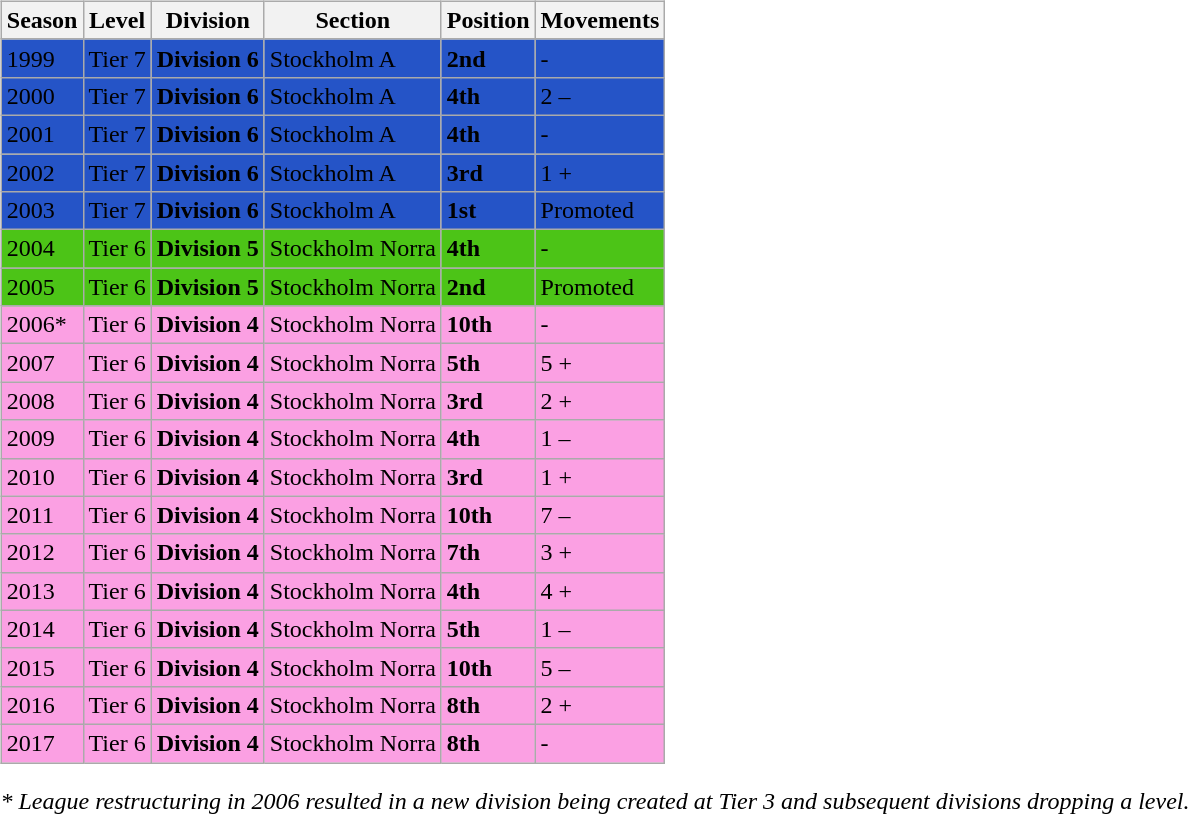<table>
<tr>
<td valign="top" width=0%><br><table class="wikitable">
<tr style="background:#f0f6fa;">
<th><strong>Season</strong></th>
<th><strong>Level</strong></th>
<th><strong>Division</strong></th>
<th><strong>Section</strong></th>
<th><strong>Position</strong></th>
<th><strong>Movements</strong></th>
</tr>
<tr>
<td style="background:#2554C7;">1999</td>
<td style="background:#2554C7;">Tier 7</td>
<td style="background:#2554C7;"><strong>Division 6</strong></td>
<td style="background:#2554C7;">Stockholm A</td>
<td style="background:#2554C7;"><strong>2nd</strong></td>
<td style="background:#2554C7;">-</td>
</tr>
<tr>
<td style="background:#2554C7;">2000</td>
<td style="background:#2554C7;">Tier 7</td>
<td style="background:#2554C7;"><strong>Division 6</strong></td>
<td style="background:#2554C7;">Stockholm A</td>
<td style="background:#2554C7;"><strong>4th</strong></td>
<td style="background:#2554C7;">2 –</td>
</tr>
<tr>
<td style="background:#2554C7;">2001</td>
<td style="background:#2554C7;">Tier 7</td>
<td style="background:#2554C7;"><strong>Division 6</strong></td>
<td style="background:#2554C7;">Stockholm A</td>
<td style="background:#2554C7;"><strong>4th</strong></td>
<td style="background:#2554C7;">-</td>
</tr>
<tr>
<td style="background:#2554C7;">2002</td>
<td style="background:#2554C7;">Tier 7</td>
<td style="background:#2554C7;"><strong>Division 6</strong></td>
<td style="background:#2554C7;">Stockholm A</td>
<td style="background:#2554C7;"><strong>3rd</strong></td>
<td style="background:#2554C7;">1 +</td>
</tr>
<tr>
<td style="background:#2554C7;">2003</td>
<td style="background:#2554C7;">Tier 7</td>
<td style="background:#2554C7;"><strong>Division 6</strong></td>
<td style="background:#2554C7;">Stockholm A</td>
<td style="background:#2554C7;"><strong>1st</strong></td>
<td style="background:#2554C7;">Promoted</td>
</tr>
<tr>
<td style="background:#4CC417;">2004</td>
<td style="background:#4CC417;">Tier 6</td>
<td style="background:#4CC417;"><strong>Division 5</strong></td>
<td style="background:#4CC417;">Stockholm Norra</td>
<td style="background:#4CC417;"><strong>4th</strong></td>
<td style="background:#4CC417;">-</td>
</tr>
<tr>
<td style="background:#4CC417;">2005</td>
<td style="background:#4CC417;">Tier 6</td>
<td style="background:#4CC417;"><strong>Division 5</strong></td>
<td style="background:#4CC417;">Stockholm Norra</td>
<td style="background:#4CC417;"><strong>2nd</strong></td>
<td style="background:#4CC417;">Promoted</td>
</tr>
<tr>
<td style="background:#FBA0E3;">2006*</td>
<td style="background:#FBA0E3;">Tier 6</td>
<td style="background:#FBA0E3;"><strong>Division 4</strong></td>
<td style="background:#FBA0E3;">Stockholm Norra</td>
<td style="background:#FBA0E3;"><strong>10th</strong></td>
<td style="background:#FBA0E3;">-</td>
</tr>
<tr>
<td style="background:#FBA0E3;">2007</td>
<td style="background:#FBA0E3;">Tier 6</td>
<td style="background:#FBA0E3;"><strong>Division 4</strong></td>
<td style="background:#FBA0E3;">Stockholm Norra</td>
<td style="background:#FBA0E3;"><strong>5th</strong></td>
<td style="background:#FBA0E3;">5 +</td>
</tr>
<tr>
<td style="background:#FBA0E3;">2008</td>
<td style="background:#FBA0E3;">Tier 6</td>
<td style="background:#FBA0E3;"><strong>Division 4</strong></td>
<td style="background:#FBA0E3;">Stockholm Norra</td>
<td style="background:#FBA0E3;"><strong>3rd</strong></td>
<td style="background:#FBA0E3;">2 +</td>
</tr>
<tr>
<td style="background:#FBA0E3;">2009</td>
<td style="background:#FBA0E3;">Tier 6</td>
<td style="background:#FBA0E3;"><strong>Division 4</strong></td>
<td style="background:#FBA0E3;">Stockholm Norra</td>
<td style="background:#FBA0E3;"><strong>4th</strong></td>
<td style="background:#FBA0E3;">1 –</td>
</tr>
<tr>
<td style="background:#FBA0E3;">2010</td>
<td style="background:#FBA0E3;">Tier 6</td>
<td style="background:#FBA0E3;"><strong>Division 4</strong></td>
<td style="background:#FBA0E3;">Stockholm Norra</td>
<td style="background:#FBA0E3;"><strong>3rd</strong></td>
<td style="background:#FBA0E3;">1 +</td>
</tr>
<tr>
<td style="background:#FBA0E3;">2011</td>
<td style="background:#FBA0E3;">Tier 6</td>
<td style="background:#FBA0E3;"><strong>Division 4</strong></td>
<td style="background:#FBA0E3;">Stockholm Norra</td>
<td style="background:#FBA0E3;"><strong>10th</strong></td>
<td style="background:#FBA0E3;">7 –</td>
</tr>
<tr>
<td style="background:#FBA0E3;">2012</td>
<td style="background:#FBA0E3;">Tier 6</td>
<td style="background:#FBA0E3;"><strong>Division 4</strong></td>
<td style="background:#FBA0E3;">Stockholm Norra</td>
<td style="background:#FBA0E3;"><strong>7th</strong></td>
<td style="background:#FBA0E3;">3 +</td>
</tr>
<tr>
<td style="background:#FBA0E3;">2013</td>
<td style="background:#FBA0E3;">Tier 6</td>
<td style="background:#FBA0E3;"><strong>Division 4</strong></td>
<td style="background:#FBA0E3;">Stockholm Norra</td>
<td style="background:#FBA0E3;"><strong>4th</strong></td>
<td style="background:#FBA0E3;">4 +</td>
</tr>
<tr>
<td style="background:#FBA0E3;">2014</td>
<td style="background:#FBA0E3;">Tier 6</td>
<td style="background:#FBA0E3;"><strong>Division 4</strong></td>
<td style="background:#FBA0E3;">Stockholm Norra</td>
<td style="background:#FBA0E3;"><strong>5th</strong></td>
<td style="background:#FBA0E3;">1 –</td>
</tr>
<tr>
<td style="background:#FBA0E3;">2015</td>
<td style="background:#FBA0E3;">Tier 6</td>
<td style="background:#FBA0E3;"><strong>Division 4</strong></td>
<td style="background:#FBA0E3;">Stockholm Norra</td>
<td style="background:#FBA0E3;"><strong>10th</strong></td>
<td style="background:#FBA0E3;">5 –</td>
</tr>
<tr>
<td style="background:#FBA0E3;">2016</td>
<td style="background:#FBA0E3;">Tier 6</td>
<td style="background:#FBA0E3;"><strong>Division 4</strong></td>
<td style="background:#FBA0E3;">Stockholm Norra</td>
<td style="background:#FBA0E3;"><strong>8th</strong></td>
<td style="background:#FBA0E3;">2 +</td>
</tr>
<tr>
<td style="background:#FBA0E3;">2017</td>
<td style="background:#FBA0E3;">Tier 6</td>
<td style="background:#FBA0E3;"><strong>Division 4</strong></td>
<td style="background:#FBA0E3;">Stockholm Norra</td>
<td style="background:#FBA0E3;"><strong>8th</strong></td>
<td style="background:#FBA0E3;">-</td>
</tr>
</table>
<em>* League restructuring in 2006 resulted in a new division being created at Tier 3 and subsequent divisions dropping a level.</em></td>
</tr>
</table>
